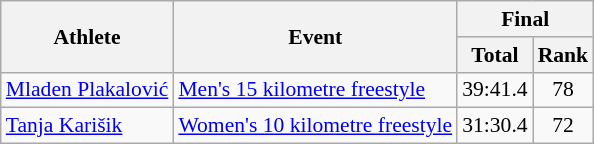<table class="wikitable" style="font-size:90%">
<tr>
<th rowspan="2">Athlete</th>
<th rowspan="2">Event</th>
<th colspan="2">Final</th>
</tr>
<tr>
<th>Total</th>
<th>Rank</th>
</tr>
<tr>
<td><a href='#'>Mladen Plakalović</a></td>
<td><a href='#'>Men's 15 kilometre freestyle</a></td>
<td align="center">39:41.4</td>
<td align="center">78</td>
</tr>
<tr>
<td><a href='#'>Tanja Karišik</a></td>
<td><a href='#'>Women's 10 kilometre freestyle</a></td>
<td align="center">31:30.4</td>
<td align="center">72</td>
</tr>
</table>
